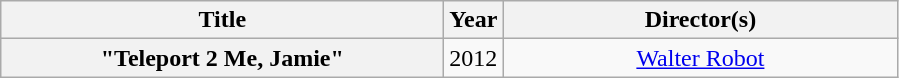<table class="wikitable plainrowheaders" style="text-align:center;">
<tr>
<th scope="col" style="width:18em;">Title</th>
<th scope="col">Year</th>
<th scope="col" style="width:16em;">Director(s)</th>
</tr>
<tr>
<th scope="row">"Teleport 2 Me, Jamie"</th>
<td>2012</td>
<td><a href='#'>Walter Robot</a></td>
</tr>
</table>
